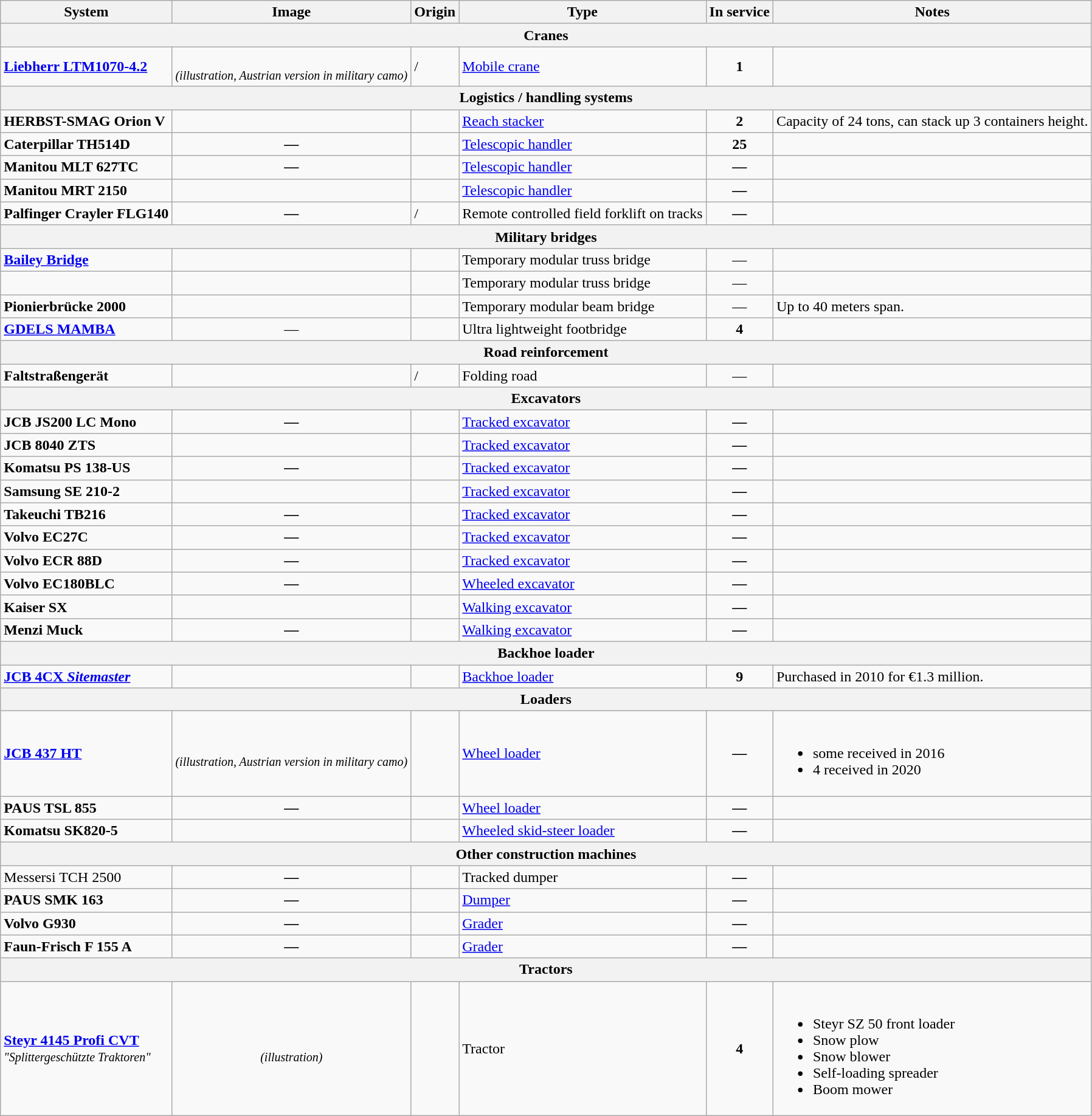<table class="wikitable">
<tr>
<th>System</th>
<th>Image</th>
<th>Origin</th>
<th>Type</th>
<th>In service</th>
<th>Notes</th>
</tr>
<tr>
<th colspan="6">Cranes</th>
</tr>
<tr>
<td><strong><a href='#'>Liebherr LTM1070-4.2</a></strong></td>
<td style="text-align: center;"><br><small><em>(illustration, Austrian version in military camo)</em></small></td>
<td> / </td>
<td><a href='#'>Mobile crane</a></td>
<td style="text-align: center; "><strong>1</strong></td>
<td></td>
</tr>
<tr>
<th colspan="6">Logistics / handling systems</th>
</tr>
<tr>
<td><strong>HERBST-SMAG Orion V</strong></td>
<td style="text-align: center; "></td>
<td></td>
<td><a href='#'>Reach stacker</a></td>
<td style="text-align: center; "><strong>2</strong></td>
<td>Capacity of 24 tons, can stack up 3 containers height.</td>
</tr>
<tr>
<td><strong>Caterpillar TH514D</strong></td>
<td style="text-align: center; "><strong>—</strong></td>
<td></td>
<td><a href='#'>Telescopic handler</a></td>
<td style="text-align: center; "><strong>25</strong></td>
<td></td>
</tr>
<tr>
<td><strong>Manitou MLT 627TC</strong></td>
<td style="text-align: center; "><strong>—</strong></td>
<td></td>
<td><a href='#'>Telescopic handler</a></td>
<td style="text-align: center; "><strong>—</strong></td>
<td></td>
</tr>
<tr>
<td><strong>Manitou MRT 2150</strong></td>
<td style="text-align: center; "></td>
<td></td>
<td><a href='#'>Telescopic handler</a></td>
<td style="text-align: center; "><strong>—</strong></td>
<td></td>
</tr>
<tr>
<td><strong>Palfinger Crayler FLG140</strong></td>
<td style="text-align: center; "><strong>—</strong></td>
<td> / </td>
<td>Remote controlled field forklift on tracks</td>
<td style="text-align: center; "><strong>—</strong></td>
<td></td>
</tr>
<tr>
<th colspan="6">Military bridges</th>
</tr>
<tr>
<td><strong><a href='#'>Bailey Bridge</a></strong></td>
<td style="text-align: center; "></td>
<td></td>
<td>Temporary modular truss bridge</td>
<td style="text-align: center; ">—</td>
<td></td>
</tr>
<tr>
<td><strong></strong></td>
<td style="text-align: center; "></td>
<td></td>
<td>Temporary modular truss bridge</td>
<td style="text-align: center; ">—</td>
<td></td>
</tr>
<tr>
<td><strong>Pionierbrücke 2000</strong></td>
<td style="text-align: center; "></td>
<td></td>
<td>Temporary modular beam bridge</td>
<td style="text-align: center; ">—</td>
<td>Up to 40 meters span.</td>
</tr>
<tr>
<td><strong><a href='#'>GDELS MAMBA</a></strong></td>
<td style="text-align: center; ">—</td>
<td></td>
<td>Ultra lightweight footbridge</td>
<td style="text-align: center; "><strong>4</strong></td>
<td></td>
</tr>
<tr>
<th colspan="6">Road reinforcement</th>
</tr>
<tr>
<td><strong>Faltstraßengerät</strong><br><strong></strong></td>
<td style="text-align: center; "></td>
<td> / </td>
<td>Folding road</td>
<td style="text-align: center; ">—</td>
<td></td>
</tr>
<tr>
<th colspan="6">Excavators</th>
</tr>
<tr>
<td><strong>JCB JS200 LC Mono</strong></td>
<td style="text-align: center; "><strong>—</strong></td>
<td></td>
<td><a href='#'>Tracked excavator</a></td>
<td style="text-align: center; "><strong>—</strong></td>
<td></td>
</tr>
<tr>
<td><strong>JCB 8040 ZTS</strong></td>
<td></td>
<td></td>
<td><a href='#'>Tracked excavator</a></td>
<td style="text-align: center; "><strong>—</strong></td>
<td></td>
</tr>
<tr>
<td><strong>Komatsu PS 138-US</strong></td>
<td style="text-align: center; "><strong>—</strong></td>
<td></td>
<td><a href='#'>Tracked excavator</a></td>
<td style="text-align: center; "><strong>—</strong></td>
<td></td>
</tr>
<tr>
<td><strong>Samsung SE 210-2</strong></td>
<td></td>
<td></td>
<td><a href='#'>Tracked excavator</a></td>
<td style="text-align: center; "><strong>—</strong></td>
<td></td>
</tr>
<tr>
<td><strong>Takeuchi TB216</strong></td>
<td style="text-align: center; "><strong>—</strong></td>
<td></td>
<td><a href='#'>Tracked excavator</a></td>
<td style="text-align: center; "><strong>—</strong></td>
<td></td>
</tr>
<tr>
<td><strong>Volvo EC27C</strong></td>
<td style="text-align: center; "><strong>—</strong></td>
<td></td>
<td><a href='#'>Tracked excavator</a></td>
<td style="text-align: center; "><strong>—</strong></td>
<td></td>
</tr>
<tr>
<td><strong>Volvo ECR 88D</strong></td>
<td style="text-align: center; "><strong>—</strong></td>
<td></td>
<td><a href='#'>Tracked excavator</a></td>
<td style="text-align: center; "><strong>—</strong></td>
<td></td>
</tr>
<tr>
<td><strong>Volvo EC180BLC</strong></td>
<td style="text-align: center; "><strong>—</strong></td>
<td></td>
<td><a href='#'>Wheeled excavator</a></td>
<td style="text-align: center; "><strong>—</strong></td>
<td></td>
</tr>
<tr>
<td><strong>Kaiser SX</strong></td>
<td style="text-align: center; "></td>
<td></td>
<td><a href='#'>Walking excavator</a></td>
<td style="text-align: center; "><strong>—</strong></td>
<td></td>
</tr>
<tr>
<td><strong>Menzi Muck</strong></td>
<td style="text-align: center; "><strong>—</strong></td>
<td></td>
<td><a href='#'>Walking excavator</a></td>
<td style="text-align: center; "><strong>—</strong></td>
<td></td>
</tr>
<tr>
<th colspan="6">Backhoe loader</th>
</tr>
<tr>
<td><strong><a href='#'>JCB 4CX <em>Sitemaster</em></a></strong></td>
<td style="text-align: center; "></td>
<td></td>
<td><a href='#'>Backhoe loader</a></td>
<td style="text-align: center; "><strong>9</strong></td>
<td>Purchased in 2010 for €1.3 million.</td>
</tr>
<tr>
<th colspan="6">Loaders</th>
</tr>
<tr>
<td><strong><a href='#'>JCB 437 HT</a></strong></td>
<td style="text-align: center; "><em></em><br><small><em>(illustration, Austrian version in military camo)</em></small></td>
<td></td>
<td><a href='#'>Wheel loader</a></td>
<td style="text-align: center; "><strong>—</strong></td>
<td><br><ul><li>some received in 2016</li><li>4 received in 2020</li></ul></td>
</tr>
<tr>
<td><strong>PAUS TSL 855</strong></td>
<td style="text-align: center; "><strong>—</strong></td>
<td></td>
<td><a href='#'>Wheel loader</a></td>
<td style="text-align: center; "><strong>—</strong></td>
<td></td>
</tr>
<tr>
<td><strong>Komatsu SK820-5</strong></td>
<td style="text-align: center; "></td>
<td></td>
<td><a href='#'>Wheeled skid-steer loader</a></td>
<td style="text-align: center; "><strong>—</strong></td>
<td></td>
</tr>
<tr>
<th colspan="6">Other construction machines</th>
</tr>
<tr>
<td>Messersi TCH 2500</td>
<td style="text-align: center; "><strong>—</strong></td>
<td></td>
<td>Tracked dumper</td>
<td style="text-align: center; "><strong>—</strong></td>
<td></td>
</tr>
<tr>
<td><strong>PAUS SMK 163</strong></td>
<td style="text-align: center; "><strong>—</strong></td>
<td></td>
<td><a href='#'>Dumper</a></td>
<td style="text-align: center; "><strong>—</strong></td>
<td></td>
</tr>
<tr>
<td><strong>Volvo G930</strong></td>
<td style="text-align: center; "><strong>—</strong></td>
<td></td>
<td><a href='#'>Grader</a></td>
<td style="text-align: center; "><strong>—</strong></td>
<td></td>
</tr>
<tr>
<td><strong>Faun-Frisch F 155 A</strong></td>
<td style="text-align: center; "><strong>—</strong></td>
<td></td>
<td><a href='#'>Grader</a></td>
<td style="text-align: center; "><strong>—</strong></td>
<td></td>
</tr>
<tr>
<th colspan="6">Tractors</th>
</tr>
<tr>
<td><a href='#'><strong>Steyr 4145 Profi CVT</strong></a><br><em><small>"Splittergeschützte Traktoren"</small></em></td>
<td style="text-align: center; "><br><em><small>(illustration)</small></em></td>
<td></td>
<td>Tractor</td>
<td style="text-align: center; "><strong>4</strong></td>
<td><br><ul><li>Steyr SZ 50 front loader</li><li>Snow plow</li><li>Snow blower</li><li>Self-loading spreader</li><li>Boom mower</li></ul></td>
</tr>
</table>
